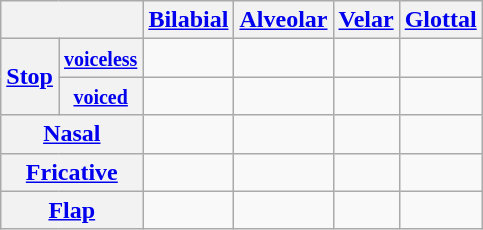<table class="wikitable" style="text-align: center;">
<tr>
<th colspan="2"></th>
<th><a href='#'>Bilabial</a></th>
<th><a href='#'>Alveolar</a></th>
<th><a href='#'>Velar</a></th>
<th><a href='#'>Glottal</a></th>
</tr>
<tr>
<th rowspan="2"><a href='#'>Stop</a></th>
<th><small><a href='#'>voiceless</a></small></th>
<td></td>
<td></td>
<td></td>
<td></td>
</tr>
<tr>
<th><small><a href='#'>voiced</a></small></th>
<td></td>
<td></td>
<td></td>
<td></td>
</tr>
<tr>
<th colspan="2"><a href='#'>Nasal</a></th>
<td></td>
<td></td>
<td></td>
<td></td>
</tr>
<tr>
<th colspan="2"><a href='#'>Fricative</a></th>
<td></td>
<td></td>
<td></td>
<td></td>
</tr>
<tr>
<th colspan="2"><a href='#'>Flap</a></th>
<td></td>
<td></td>
<td></td>
<td></td>
</tr>
</table>
